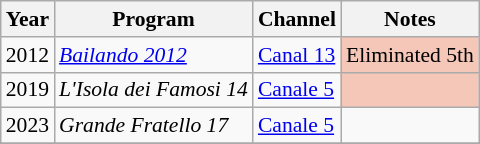<table class="wikitable" style="font-size: 90%;">
<tr>
<th>Year</th>
<th>Program</th>
<th>Channel</th>
<th>Notes</th>
</tr>
<tr>
<td>2012</td>
<td><em><a href='#'>Bailando 2012</a></em></td>
<td><a href='#'>Canal 13</a></td>
<td style="background:#f4c7b8;">Eliminated 5th</td>
</tr>
<tr>
<td>2019</td>
<td><em>L'Isola dei Famosi 14</em></td>
<td><a href='#'>Canale 5</a></td>
<td style="background:#f4c7b8;"></td>
</tr>
<tr>
<td>2023</td>
<td><em>Grande Fratello 17</em></td>
<td><a href='#'>Canale 5</a></td>
<td></td>
</tr>
<tr>
</tr>
</table>
